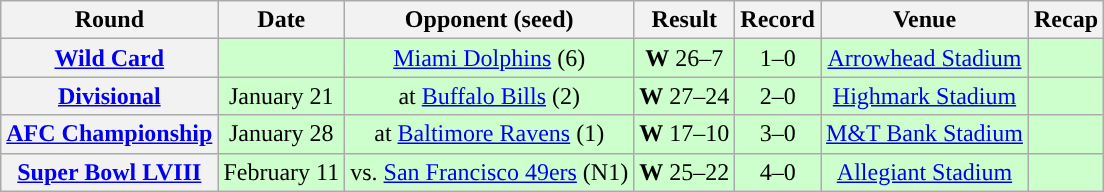<table class="wikitable" style="text-align:center">
<tr>
<th>Round</th>
<th>Date</th>
<th>Opponent (seed)</th>
<th>Result</th>
<th>Record</th>
<th>Venue</th>
<th>Recap</th>
</tr>
<tr style="background:#cfc">
<th><a href='#'>Wild Card</a></th>
<td></td>
<td><a href='#'>Miami Dolphins</a> (6)</td>
<td><strong>W</strong> 26–7</td>
<td>1–0</td>
<td><a href='#'>Arrowhead Stadium</a></td>
<td></td>
</tr>
<tr style="background:#cfc">
<th><a href='#'>Divisional</a></th>
<td>January 21</td>
<td>at <a href='#'>Buffalo Bills</a> (2)</td>
<td><strong>W</strong> 27–24</td>
<td>2–0</td>
<td><a href='#'>Highmark Stadium</a></td>
<td></td>
</tr>
<tr style="background:#cfc">
<th><a href='#'>AFC Championship</a></th>
<td>January 28</td>
<td>at <a href='#'>Baltimore Ravens</a> (1)</td>
<td><strong>W</strong> 17–10</td>
<td>3–0</td>
<td><a href='#'>M&T Bank Stadium</a></td>
<td></td>
</tr>
<tr style="background:#cfc">
<th><a href='#'>Super Bowl LVIII</a></th>
<td>February 11</td>
<td>vs. <a href='#'>San Francisco 49ers</a> (N1)</td>
<td><strong>W</strong> 25–22 </td>
<td>4–0</td>
<td><a href='#'>Allegiant Stadium</a></td>
<td></td>
</tr>
</table>
